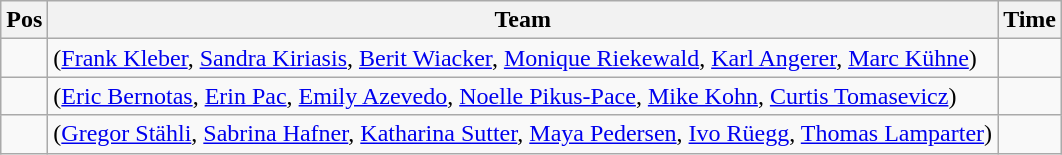<table class="wikitable">
<tr>
<th>Pos</th>
<th>Team</th>
<th>Time</th>
</tr>
<tr>
<td></td>
<td> (<a href='#'>Frank Kleber</a>, <a href='#'>Sandra Kiriasis</a>, <a href='#'>Berit Wiacker</a>, <a href='#'>Monique Riekewald</a>, <a href='#'>Karl Angerer</a>, <a href='#'>Marc Kühne</a>)</td>
<td></td>
</tr>
<tr>
<td></td>
<td> (<a href='#'>Eric Bernotas</a>, <a href='#'>Erin Pac</a>, <a href='#'>Emily Azevedo</a>, <a href='#'>Noelle Pikus-Pace</a>, <a href='#'>Mike Kohn</a>, <a href='#'>Curtis Tomasevicz</a>)</td>
<td></td>
</tr>
<tr>
<td></td>
<td> (<a href='#'>Gregor Stähli</a>, <a href='#'>Sabrina Hafner</a>, <a href='#'>Katharina Sutter</a>, <a href='#'>Maya Pedersen</a>, <a href='#'>Ivo Rüegg</a>, <a href='#'>Thomas Lamparter</a>)</td>
<td></td>
</tr>
</table>
